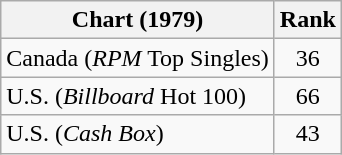<table class="wikitable sortable">
<tr>
<th>Chart (1979)</th>
<th>Rank</th>
</tr>
<tr>
<td>Canada (<em>RPM</em> Top Singles)</td>
<td style="text-align:center;">36</td>
</tr>
<tr>
<td>U.S. (<em>Billboard</em> Hot 100)</td>
<td style="text-align:center;">66</td>
</tr>
<tr>
<td>U.S. (<em>Cash Box</em>)</td>
<td style="text-align:center;">43</td>
</tr>
</table>
